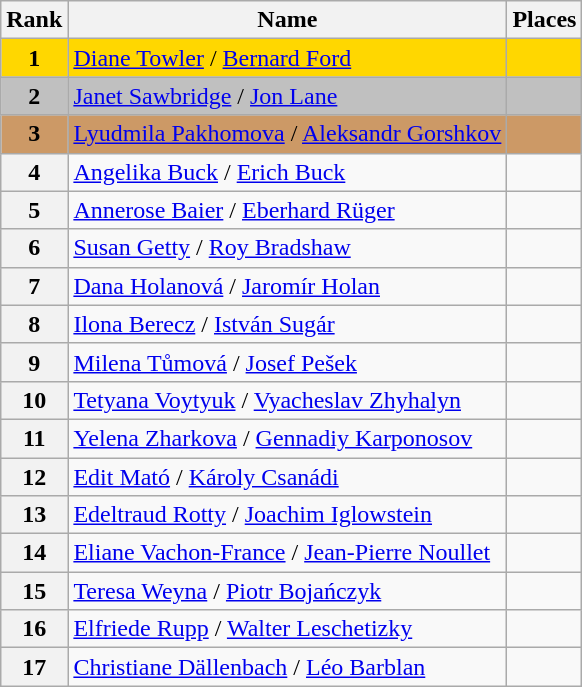<table class="wikitable">
<tr>
<th>Rank</th>
<th>Name</th>
<th>Places</th>
</tr>
<tr bgcolor="gold">
<td align="center"><strong>1</strong></td>
<td> <a href='#'>Diane Towler</a> / <a href='#'>Bernard Ford</a></td>
<td></td>
</tr>
<tr bgcolor="silver">
<td align="center"><strong>2</strong></td>
<td> <a href='#'>Janet Sawbridge</a> / <a href='#'>Jon Lane</a></td>
<td></td>
</tr>
<tr bgcolor="cc9966">
<td align="center"><strong>3</strong></td>
<td> <a href='#'>Lyudmila Pakhomova</a> / <a href='#'>Aleksandr Gorshkov</a></td>
<td></td>
</tr>
<tr>
<th>4</th>
<td> <a href='#'>Angelika Buck</a> / <a href='#'>Erich Buck</a></td>
<td></td>
</tr>
<tr>
<th>5</th>
<td> <a href='#'>Annerose Baier</a> / <a href='#'>Eberhard Rüger</a></td>
<td></td>
</tr>
<tr>
<th>6</th>
<td> <a href='#'>Susan Getty</a> / <a href='#'>Roy Bradshaw</a></td>
<td></td>
</tr>
<tr>
<th>7</th>
<td> <a href='#'>Dana Holanová</a> / <a href='#'>Jaromír Holan</a></td>
<td></td>
</tr>
<tr>
<th>8</th>
<td> <a href='#'>Ilona Berecz</a> / <a href='#'>István Sugár</a></td>
<td></td>
</tr>
<tr>
<th>9</th>
<td> <a href='#'>Milena Tůmová</a> / <a href='#'>Josef Pešek</a></td>
<td></td>
</tr>
<tr>
<th>10</th>
<td> <a href='#'>Tetyana Voytyuk</a> / <a href='#'>Vyacheslav Zhyhalyn</a></td>
<td></td>
</tr>
<tr>
<th>11</th>
<td> <a href='#'>Yelena Zharkova</a> / <a href='#'>Gennadiy Karponosov</a></td>
<td></td>
</tr>
<tr>
<th>12</th>
<td> <a href='#'>Edit Mató</a> / <a href='#'>Károly Csanádi</a></td>
<td></td>
</tr>
<tr>
<th>13</th>
<td> <a href='#'>Edeltraud Rotty</a> / <a href='#'>Joachim Iglowstein</a></td>
<td></td>
</tr>
<tr>
<th>14</th>
<td> <a href='#'>Eliane Vachon-France</a> / <a href='#'>Jean-Pierre Noullet</a></td>
<td></td>
</tr>
<tr>
<th>15</th>
<td> <a href='#'>Teresa Weyna</a> / <a href='#'>Piotr Bojańczyk</a></td>
<td></td>
</tr>
<tr>
<th>16</th>
<td> <a href='#'>Elfriede Rupp</a> / <a href='#'>Walter Leschetizky</a></td>
<td></td>
</tr>
<tr>
<th>17</th>
<td> <a href='#'>Christiane Dällenbach</a> / <a href='#'>Léo Barblan</a></td>
<td></td>
</tr>
</table>
